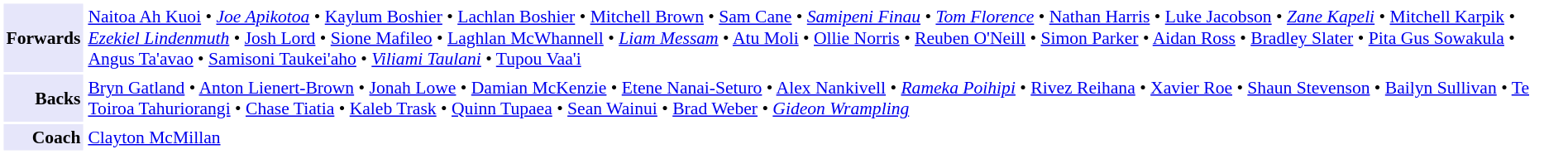<table cellpadding="2" style="border: 1px solid white; font-size:90%;">
<tr>
<td style="text-align:right;" bgcolor="lavender"><strong>Forwards</strong></td>
<td style="text-align:left;"><a href='#'>Naitoa Ah Kuoi</a> • <em><a href='#'>Joe Apikotoa</a></em> • <a href='#'>Kaylum Boshier</a> • <a href='#'>Lachlan Boshier</a> • <a href='#'>Mitchell Brown</a> • <a href='#'>Sam Cane</a> • <em><a href='#'>Samipeni Finau</a></em> • <em><a href='#'>Tom Florence</a></em> • <a href='#'>Nathan Harris</a> • <a href='#'>Luke Jacobson</a> • <em><a href='#'>Zane Kapeli</a></em> • <a href='#'>Mitchell Karpik</a> • <em><a href='#'>Ezekiel Lindenmuth</a></em> • <a href='#'>Josh Lord</a> • <a href='#'>Sione Mafileo</a> • <a href='#'>Laghlan McWhannell</a> • <em><a href='#'>Liam Messam</a></em> • <a href='#'>Atu Moli</a> • <a href='#'>Ollie Norris</a> • <a href='#'>Reuben O'Neill</a> • <a href='#'>Simon Parker</a> • <a href='#'>Aidan Ross</a> • <a href='#'>Bradley Slater</a> • <a href='#'>Pita Gus Sowakula</a> • <a href='#'>Angus Ta'avao</a> • <a href='#'>Samisoni Taukei'aho</a> • <em><a href='#'>Viliami Taulani</a></em> • <a href='#'>Tupou Vaa'i</a></td>
</tr>
<tr>
<td style="text-align:right;" bgcolor="lavender"><strong>Backs</strong></td>
<td style="text-align:left;"><a href='#'>Bryn Gatland</a> • <a href='#'>Anton Lienert-Brown</a> • <a href='#'>Jonah Lowe</a> • <a href='#'>Damian McKenzie</a> • <a href='#'>Etene Nanai-Seturo</a> • <a href='#'>Alex Nankivell</a> • <em><a href='#'>Rameka Poihipi</a></em> • <a href='#'>Rivez Reihana</a> • <a href='#'>Xavier Roe</a> • <a href='#'>Shaun Stevenson</a> • <a href='#'>Bailyn Sullivan</a> • <a href='#'>Te Toiroa Tahuriorangi</a> • <a href='#'>Chase Tiatia</a> • <a href='#'>Kaleb Trask</a> • <a href='#'>Quinn Tupaea</a> • <a href='#'>Sean Wainui</a> • <a href='#'>Brad Weber</a> • <em><a href='#'>Gideon Wrampling</a></em></td>
</tr>
<tr>
<td style="text-align:right;" bgcolor="lavender"><strong>Coach</strong></td>
<td style="text-align:left;"><a href='#'>Clayton McMillan</a></td>
</tr>
</table>
